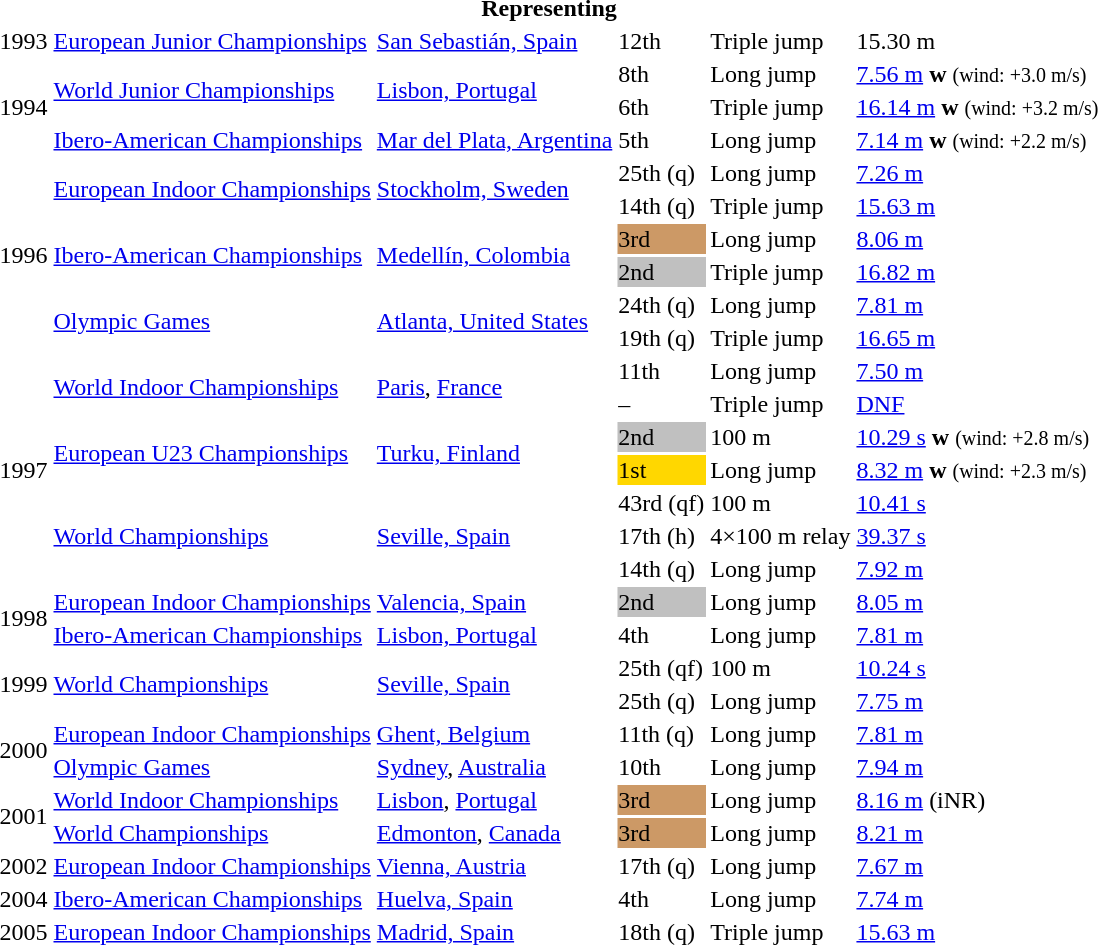<table>
<tr>
<th colspan="6">Representing </th>
</tr>
<tr>
<td>1993</td>
<td><a href='#'>European Junior Championships</a></td>
<td><a href='#'>San Sebastián, Spain</a></td>
<td>12th</td>
<td>Triple jump</td>
<td>15.30 m</td>
</tr>
<tr>
<td rowspan=3>1994</td>
<td rowspan=2><a href='#'>World Junior Championships</a></td>
<td rowspan=2><a href='#'>Lisbon, Portugal</a></td>
<td>8th</td>
<td>Long jump</td>
<td><a href='#'>7.56 m</a> <strong>w</strong>  <small>(wind: +3.0 m/s)</small></td>
</tr>
<tr>
<td>6th</td>
<td>Triple jump</td>
<td><a href='#'>16.14 m</a> <strong>w</strong>  <small>(wind: +3.2 m/s)</small></td>
</tr>
<tr>
<td><a href='#'>Ibero-American Championships</a></td>
<td><a href='#'>Mar del Plata, Argentina</a></td>
<td>5th</td>
<td>Long jump</td>
<td><a href='#'>7.14 m</a> <strong>w</strong> <small>(wind: +2.2 m/s)</small></td>
</tr>
<tr>
<td rowspan=6>1996</td>
<td rowspan=2><a href='#'>European Indoor Championships</a></td>
<td rowspan=2><a href='#'>Stockholm, Sweden</a></td>
<td>25th (q)</td>
<td>Long jump</td>
<td><a href='#'>7.26 m</a></td>
</tr>
<tr>
<td>14th (q)</td>
<td>Triple jump</td>
<td><a href='#'>15.63 m</a></td>
</tr>
<tr>
<td rowspan=2><a href='#'>Ibero-American Championships</a></td>
<td rowspan=2><a href='#'>Medellín, Colombia</a></td>
<td bgcolor=cc9966>3rd</td>
<td>Long jump</td>
<td><a href='#'>8.06 m</a></td>
</tr>
<tr>
<td bgcolor=silver>2nd</td>
<td>Triple jump</td>
<td><a href='#'>16.82 m</a></td>
</tr>
<tr>
<td rowspan=2><a href='#'>Olympic Games</a></td>
<td rowspan=2><a href='#'>Atlanta, United States</a></td>
<td>24th (q)</td>
<td>Long jump</td>
<td><a href='#'>7.81 m</a></td>
</tr>
<tr>
<td>19th (q)</td>
<td>Triple jump</td>
<td><a href='#'>16.65 m</a></td>
</tr>
<tr>
<td rowspan=7>1997</td>
<td rowspan=2><a href='#'>World Indoor Championships</a></td>
<td rowspan=2><a href='#'>Paris</a>, <a href='#'>France</a></td>
<td>11th</td>
<td>Long jump</td>
<td><a href='#'>7.50 m</a></td>
</tr>
<tr>
<td>–</td>
<td>Triple jump</td>
<td><a href='#'>DNF</a></td>
</tr>
<tr>
<td rowspan=2><a href='#'>European U23 Championships</a></td>
<td rowspan=2><a href='#'>Turku, Finland</a></td>
<td bgcolor="silver">2nd</td>
<td>100 m</td>
<td><a href='#'>10.29 s</a> <strong>w</strong> <small>(wind: +2.8 m/s)</small></td>
</tr>
<tr>
<td bgcolor="gold">1st</td>
<td>Long jump</td>
<td><a href='#'>8.32 m</a> <strong>w</strong> <small>(wind: +2.3 m/s)</small></td>
</tr>
<tr>
<td rowspan=3><a href='#'>World Championships</a></td>
<td rowspan=3><a href='#'>Seville, Spain</a></td>
<td>43rd (qf)</td>
<td>100 m</td>
<td><a href='#'>10.41 s</a></td>
</tr>
<tr>
<td>17th (h)</td>
<td>4×100 m relay</td>
<td><a href='#'>39.37 s</a></td>
</tr>
<tr>
<td>14th (q)</td>
<td>Long jump</td>
<td><a href='#'>7.92 m</a></td>
</tr>
<tr>
<td rowspan=2>1998</td>
<td><a href='#'>European Indoor Championships</a></td>
<td><a href='#'>Valencia, Spain</a></td>
<td bgcolor="silver">2nd</td>
<td>Long jump</td>
<td><a href='#'>8.05 m</a></td>
</tr>
<tr>
<td><a href='#'>Ibero-American Championships</a></td>
<td><a href='#'>Lisbon, Portugal</a></td>
<td>4th</td>
<td>Long jump</td>
<td><a href='#'>7.81 m</a></td>
</tr>
<tr>
<td rowspan=2>1999</td>
<td rowspan=2><a href='#'>World Championships</a></td>
<td rowspan=2><a href='#'>Seville, Spain</a></td>
<td>25th (qf)</td>
<td>100 m</td>
<td><a href='#'>10.24 s</a></td>
</tr>
<tr>
<td>25th (q)</td>
<td>Long jump</td>
<td><a href='#'>7.75 m</a></td>
</tr>
<tr>
<td rowspan=2>2000</td>
<td><a href='#'>European Indoor Championships</a></td>
<td><a href='#'>Ghent, Belgium</a></td>
<td>11th (q)</td>
<td>Long jump</td>
<td><a href='#'>7.81 m</a></td>
</tr>
<tr>
<td><a href='#'>Olympic Games</a></td>
<td><a href='#'>Sydney</a>, <a href='#'>Australia</a></td>
<td>10th</td>
<td>Long jump</td>
<td><a href='#'>7.94 m</a></td>
</tr>
<tr>
<td rowspan=2>2001</td>
<td><a href='#'>World Indoor Championships</a></td>
<td><a href='#'>Lisbon</a>, <a href='#'>Portugal</a></td>
<td bgcolor=CC9966>3rd</td>
<td>Long jump</td>
<td><a href='#'>8.16 m</a> (iNR)</td>
</tr>
<tr>
<td><a href='#'>World Championships</a></td>
<td><a href='#'>Edmonton</a>, <a href='#'>Canada</a></td>
<td bgcolor=CC9966>3rd</td>
<td>Long jump</td>
<td><a href='#'>8.21 m</a></td>
</tr>
<tr>
<td>2002</td>
<td><a href='#'>European Indoor Championships</a></td>
<td><a href='#'>Vienna, Austria</a></td>
<td>17th (q)</td>
<td>Long jump</td>
<td><a href='#'>7.67 m</a></td>
</tr>
<tr>
<td>2004</td>
<td><a href='#'>Ibero-American Championships</a></td>
<td><a href='#'>Huelva, Spain</a></td>
<td>4th</td>
<td>Long jump</td>
<td><a href='#'>7.74 m</a></td>
</tr>
<tr>
<td>2005</td>
<td><a href='#'>European Indoor Championships</a></td>
<td><a href='#'>Madrid, Spain</a></td>
<td>18th (q)</td>
<td>Triple jump</td>
<td><a href='#'>15.63 m</a></td>
</tr>
</table>
